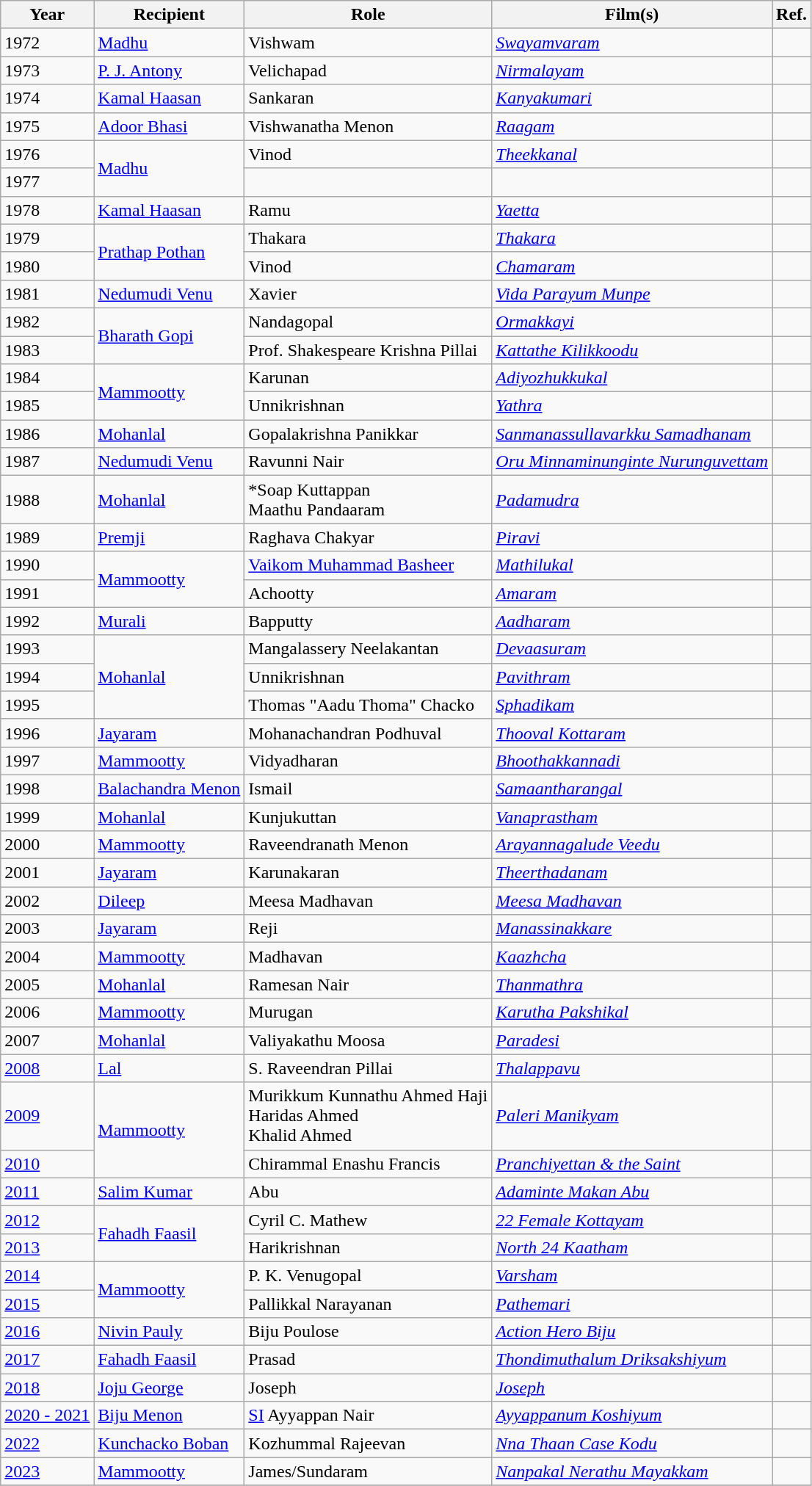<table class="wikitable sortable">
<tr>
<th>Year</th>
<th>Recipient</th>
<th>Role</th>
<th>Film(s)</th>
<th>Ref.</th>
</tr>
<tr>
<td>1972</td>
<td><a href='#'>Madhu</a></td>
<td>Vishwam</td>
<td><em><a href='#'>Swayamvaram</a></em></td>
<td></td>
</tr>
<tr>
<td>1973</td>
<td><a href='#'>P. J. Antony</a></td>
<td>Velichapad</td>
<td><em><a href='#'>Nirmalayam</a></em></td>
<td></td>
</tr>
<tr>
<td>1974</td>
<td><a href='#'>Kamal Haasan</a></td>
<td>Sankaran</td>
<td><em><a href='#'>Kanyakumari</a></em></td>
<td></td>
</tr>
<tr>
<td>1975</td>
<td><a href='#'>Adoor Bhasi</a></td>
<td>Vishwanatha Menon</td>
<td><em><a href='#'>Raagam</a></em></td>
<td></td>
</tr>
<tr>
<td>1976</td>
<td rowspan="2"><a href='#'>Madhu</a></td>
<td>Vinod</td>
<td><em><a href='#'>Theekkanal</a></em></td>
<td></td>
</tr>
<tr>
<td>1977</td>
<td></td>
<td><em></em></td>
<td></td>
</tr>
<tr>
<td>1978</td>
<td><a href='#'>Kamal Haasan</a></td>
<td>Ramu</td>
<td><em><a href='#'>Yaetta</a></em></td>
<td></td>
</tr>
<tr>
<td>1979</td>
<td rowspan="2"><a href='#'>Prathap Pothan</a></td>
<td>Thakara</td>
<td><em><a href='#'>Thakara</a></em></td>
<td></td>
</tr>
<tr>
<td>1980</td>
<td>Vinod</td>
<td><em><a href='#'>Chamaram</a></em></td>
<td></td>
</tr>
<tr>
<td>1981</td>
<td><a href='#'>Nedumudi Venu</a></td>
<td>Xavier</td>
<td><em><a href='#'>Vida Parayum Munpe</a></em></td>
<td></td>
</tr>
<tr>
<td>1982</td>
<td rowspan="2"><a href='#'>Bharath Gopi</a></td>
<td>Nandagopal</td>
<td><em><a href='#'>Ormakkayi</a></em></td>
<td></td>
</tr>
<tr>
<td>1983</td>
<td>Prof. Shakespeare Krishna Pillai</td>
<td><em><a href='#'>Kattathe Kilikkoodu</a></em></td>
<td></td>
</tr>
<tr>
<td>1984</td>
<td rowspan="2"><a href='#'>Mammootty</a></td>
<td>Karunan</td>
<td><em><a href='#'>Adiyozhukkukal</a></em></td>
<td></td>
</tr>
<tr>
<td>1985</td>
<td>Unnikrishnan</td>
<td><em><a href='#'>Yathra</a></em></td>
<td></td>
</tr>
<tr>
<td>1986</td>
<td><a href='#'>Mohanlal</a></td>
<td>Gopalakrishna Panikkar</td>
<td><em><a href='#'>Sanmanassullavarkku Samadhanam</a></em></td>
<td></td>
</tr>
<tr>
<td>1987</td>
<td><a href='#'>Nedumudi Venu</a></td>
<td>Ravunni Nair</td>
<td><em><a href='#'>Oru Minnaminunginte Nurunguvettam</a></em></td>
<td></td>
</tr>
<tr>
<td>1988</td>
<td><a href='#'>Mohanlal</a></td>
<td>*Soap Kuttappan<br>Maathu Pandaaram</td>
<td><em><a href='#'>Padamudra</a></em></td>
<td></td>
</tr>
<tr>
<td>1989</td>
<td><a href='#'>Premji</a></td>
<td>Raghava Chakyar</td>
<td><em><a href='#'>Piravi</a></em></td>
<td></td>
</tr>
<tr>
<td>1990</td>
<td rowspan="2"><a href='#'>Mammootty</a></td>
<td><a href='#'>Vaikom Muhammad Basheer</a></td>
<td><em><a href='#'>Mathilukal</a></em></td>
<td></td>
</tr>
<tr>
<td>1991</td>
<td>Achootty</td>
<td><em><a href='#'>Amaram</a></em></td>
<td></td>
</tr>
<tr>
<td>1992</td>
<td><a href='#'>Murali</a></td>
<td>Bapputty</td>
<td><em><a href='#'>Aadharam</a></em></td>
<td></td>
</tr>
<tr>
<td>1993</td>
<td rowspan="3"><a href='#'>Mohanlal</a></td>
<td>Mangalassery Neelakantan</td>
<td><em><a href='#'>Devaasuram</a></em></td>
<td></td>
</tr>
<tr>
<td>1994</td>
<td>Unnikrishnan</td>
<td><em><a href='#'>Pavithram</a></em></td>
<td></td>
</tr>
<tr>
<td>1995</td>
<td>Thomas "Aadu Thoma" Chacko</td>
<td><em><a href='#'>Sphadikam</a></em></td>
<td></td>
</tr>
<tr>
<td>1996</td>
<td><a href='#'>Jayaram</a></td>
<td>Mohanachandran Podhuval</td>
<td><em><a href='#'>Thooval Kottaram</a></em></td>
<td></td>
</tr>
<tr>
<td>1997</td>
<td><a href='#'>Mammootty</a></td>
<td>Vidyadharan</td>
<td><em><a href='#'>Bhoothakkannadi</a></em></td>
<td></td>
</tr>
<tr>
<td>1998</td>
<td><a href='#'>Balachandra Menon</a></td>
<td>Ismail</td>
<td><em><a href='#'>Samaantharangal</a></em></td>
<td></td>
</tr>
<tr>
<td>1999</td>
<td><a href='#'>Mohanlal</a></td>
<td>Kunjukuttan</td>
<td><em><a href='#'>Vanaprastham</a></em></td>
<td></td>
</tr>
<tr>
<td>2000</td>
<td><a href='#'>Mammootty</a></td>
<td>Raveendranath Menon</td>
<td><em><a href='#'>Arayannagalude Veedu</a></em></td>
<td></td>
</tr>
<tr>
<td>2001</td>
<td><a href='#'>Jayaram</a></td>
<td>Karunakaran</td>
<td><em><a href='#'>Theerthadanam</a></em></td>
<td></td>
</tr>
<tr>
<td>2002</td>
<td><a href='#'>Dileep</a></td>
<td>Meesa Madhavan</td>
<td><em><a href='#'>Meesa Madhavan</a></em></td>
<td></td>
</tr>
<tr>
<td>2003</td>
<td><a href='#'>Jayaram</a></td>
<td>Reji</td>
<td><em><a href='#'>Manassinakkare</a></em></td>
<td></td>
</tr>
<tr>
<td>2004</td>
<td><a href='#'>Mammootty</a></td>
<td>Madhavan</td>
<td><em><a href='#'>Kaazhcha</a></em></td>
<td></td>
</tr>
<tr>
<td>2005</td>
<td><a href='#'>Mohanlal</a></td>
<td>Ramesan Nair</td>
<td><em><a href='#'>Thanmathra</a></em></td>
<td></td>
</tr>
<tr>
<td>2006</td>
<td><a href='#'>Mammootty</a></td>
<td>Murugan</td>
<td><em><a href='#'>Karutha Pakshikal</a></em></td>
<td></td>
</tr>
<tr>
<td>2007</td>
<td><a href='#'>Mohanlal</a></td>
<td>Valiyakathu Moosa</td>
<td><em><a href='#'>Paradesi</a></em></td>
<td></td>
</tr>
<tr>
<td><a href='#'>2008</a></td>
<td><a href='#'>Lal</a></td>
<td>S. Raveendran Pillai</td>
<td><em><a href='#'>Thalappavu</a></em></td>
<td></td>
</tr>
<tr>
<td><a href='#'>2009</a></td>
<td rowspan="2"><a href='#'>Mammootty</a></td>
<td>Murikkum Kunnathu Ahmed Haji<br>Haridas Ahmed<br>Khalid Ahmed</td>
<td><em><a href='#'>Paleri Manikyam</a></em></td>
<td></td>
</tr>
<tr>
<td><a href='#'>2010</a></td>
<td>Chirammal Enashu Francis</td>
<td><em><a href='#'>Pranchiyettan & the Saint</a></em></td>
<td></td>
</tr>
<tr>
<td><a href='#'>2011</a></td>
<td><a href='#'>Salim Kumar</a></td>
<td>Abu</td>
<td><em><a href='#'>Adaminte Makan Abu</a></em></td>
<td></td>
</tr>
<tr>
<td><a href='#'>2012</a></td>
<td rowspan="2"><a href='#'>Fahadh Faasil</a></td>
<td>Cyril C. Mathew</td>
<td><em><a href='#'>22 Female Kottayam</a></em></td>
<td></td>
</tr>
<tr>
<td><a href='#'>2013</a></td>
<td>Harikrishnan</td>
<td><em><a href='#'>North 24 Kaatham</a></em></td>
<td></td>
</tr>
<tr>
<td><a href='#'>2014</a></td>
<td rowspan="2"><a href='#'>Mammootty</a></td>
<td>P. K. Venugopal</td>
<td><em><a href='#'>Varsham</a></em></td>
<td></td>
</tr>
<tr>
<td><a href='#'>2015</a></td>
<td>Pallikkal Narayanan</td>
<td><em><a href='#'>Pathemari</a></em></td>
<td></td>
</tr>
<tr>
<td><a href='#'>2016</a></td>
<td><a href='#'>Nivin Pauly</a></td>
<td>Biju Poulose</td>
<td><em><a href='#'>Action Hero Biju</a></em></td>
<td></td>
</tr>
<tr>
<td><a href='#'>2017</a></td>
<td><a href='#'>Fahadh Faasil</a></td>
<td>Prasad</td>
<td><em><a href='#'>Thondimuthalum Driksakshiyum</a></em></td>
<td></td>
</tr>
<tr>
<td><a href='#'>2018</a></td>
<td><a href='#'>Joju George</a></td>
<td>Joseph</td>
<td><em><a href='#'>Joseph</a></em></td>
<td></td>
</tr>
<tr>
<td><a href='#'>2020 - 2021</a></td>
<td><a href='#'>Biju Menon</a></td>
<td><a href='#'>SI</a> Ayyappan Nair</td>
<td><em><a href='#'>Ayyappanum Koshiyum</a></em></td>
<td></td>
</tr>
<tr>
<td><a href='#'>2022</a></td>
<td><a href='#'>Kunchacko Boban</a></td>
<td>Kozhummal Rajeevan</td>
<td><em><a href='#'>Nna Thaan Case Kodu</a></em></td>
<td></td>
</tr>
<tr>
<td><a href='#'>2023</a></td>
<td><a href='#'>Mammootty</a></td>
<td>James/Sundaram</td>
<td><em><a href='#'>Nanpakal Nerathu Mayakkam</a></em></td>
<td></td>
</tr>
<tr>
</tr>
</table>
